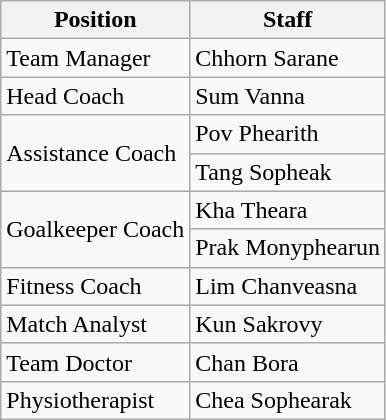<table class="wikitable">
<tr>
<th>Position</th>
<th>Staff</th>
</tr>
<tr>
<td>Team Manager</td>
<td> Chhorn Sarane</td>
</tr>
<tr>
<td>Head Coach</td>
<td> Sum Vanna</td>
</tr>
<tr>
<td rowspan="2">Assistance Coach</td>
<td> Pov Phearith</td>
</tr>
<tr>
<td> Tang Sopheak</td>
</tr>
<tr>
<td rowspan="2">Goalkeeper Coach</td>
<td> Kha Theara</td>
</tr>
<tr>
<td> Prak Monyphearun</td>
</tr>
<tr>
<td>Fitness Coach</td>
<td> Lim Chanveasna</td>
</tr>
<tr>
<td>Match Analyst</td>
<td> Kun Sakrovy</td>
</tr>
<tr>
<td>Team Doctor</td>
<td> Chan Bora</td>
</tr>
<tr>
<td>Physiotherapist</td>
<td> Chea Sophearak</td>
</tr>
</table>
